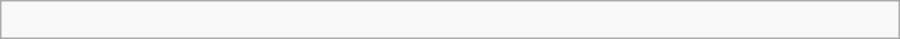<table class="wikitable" width=600px>
<tr>
<td><br></td>
</tr>
</table>
